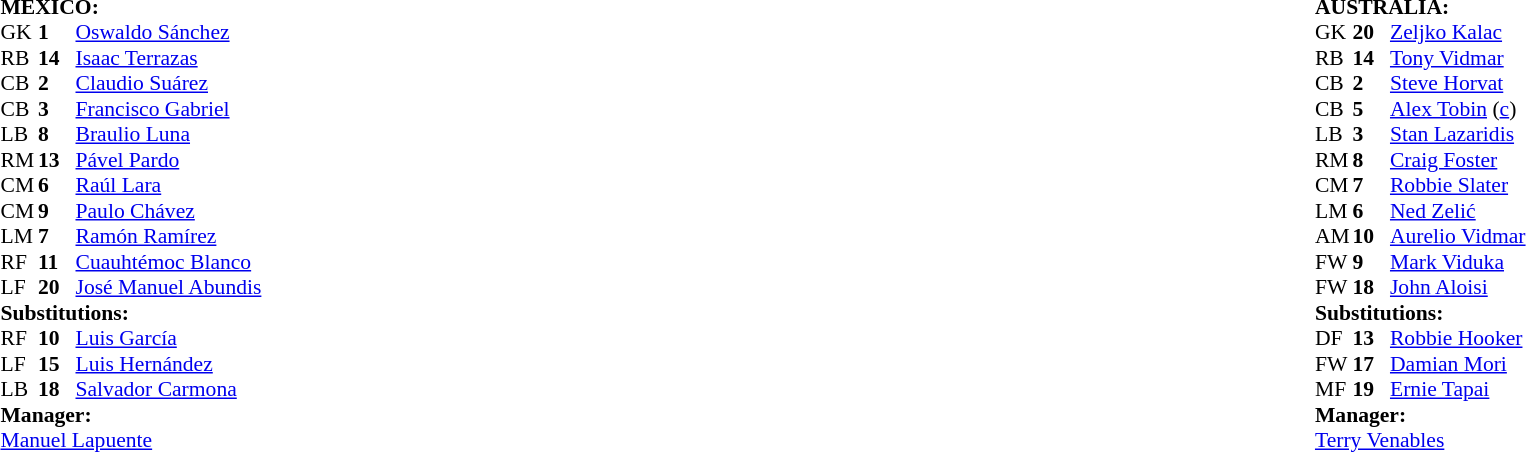<table width="100%">
<tr>
<td valign="top" width="50%"><br><table style="font-size: 90%" cellspacing="0" cellpadding="0">
<tr>
<td colspan=4><br><strong>MEXICO:</strong></td>
</tr>
<tr>
<th width=25></th>
<th width=25></th>
</tr>
<tr>
<td>GK</td>
<td><strong>1</strong></td>
<td><a href='#'>Oswaldo Sánchez</a></td>
</tr>
<tr>
<td>RB</td>
<td><strong>14</strong></td>
<td><a href='#'>Isaac Terrazas</a></td>
<td></td>
<td></td>
</tr>
<tr>
<td>CB</td>
<td><strong>2</strong></td>
<td><a href='#'>Claudio Suárez</a></td>
</tr>
<tr>
<td>CB</td>
<td><strong>3</strong></td>
<td><a href='#'>Francisco Gabriel</a></td>
<td></td>
<td></td>
</tr>
<tr>
<td>LB</td>
<td><strong>8</strong></td>
<td><a href='#'>Braulio Luna</a></td>
</tr>
<tr>
<td>RM</td>
<td><strong>13</strong></td>
<td><a href='#'>Pável Pardo</a></td>
</tr>
<tr>
<td>CM</td>
<td><strong>6</strong></td>
<td><a href='#'>Raúl Lara</a></td>
</tr>
<tr>
<td>CM</td>
<td><strong>9</strong></td>
<td><a href='#'>Paulo Chávez</a></td>
<td></td>
<td></td>
</tr>
<tr>
<td>LM</td>
<td><strong>7</strong></td>
<td><a href='#'>Ramón Ramírez</a></td>
</tr>
<tr>
<td>RF</td>
<td><strong>11</strong></td>
<td><a href='#'>Cuauhtémoc Blanco</a></td>
</tr>
<tr>
<td>LF</td>
<td><strong>20</strong></td>
<td><a href='#'>José Manuel Abundis</a></td>
</tr>
<tr>
<td colspan=3><strong>Substitutions:</strong></td>
</tr>
<tr>
<td>RF</td>
<td><strong>10</strong></td>
<td><a href='#'>Luis García</a></td>
<td></td>
<td></td>
</tr>
<tr>
<td>LF</td>
<td><strong>15</strong></td>
<td><a href='#'>Luis Hernández</a></td>
<td></td>
<td></td>
</tr>
<tr>
<td>LB</td>
<td><strong>18</strong></td>
<td><a href='#'>Salvador Carmona</a></td>
<td></td>
<td></td>
</tr>
<tr>
<td colspan=3><strong>Manager:</strong></td>
</tr>
<tr>
<td colspan=3><a href='#'>Manuel Lapuente</a></td>
</tr>
</table>
</td>
<td valign="top"></td>
<td valign="top"></td>
<td valign="top" width="50%"><br><table style="font-size: 90%" cellspacing="0" cellpadding="0" align="center">
<tr>
<td colspan=4><br><strong>AUSTRALIA:</strong></td>
</tr>
<tr>
<th width=25></th>
<th width=25></th>
</tr>
<tr>
<td>GK</td>
<td><strong>20</strong></td>
<td><a href='#'>Zeljko Kalac</a></td>
<td></td>
</tr>
<tr>
<td>RB</td>
<td><strong>14</strong></td>
<td><a href='#'>Tony Vidmar</a></td>
</tr>
<tr>
<td>CB</td>
<td><strong>2</strong></td>
<td><a href='#'>Steve Horvat</a></td>
</tr>
<tr>
<td>CB</td>
<td><strong>5</strong></td>
<td><a href='#'>Alex Tobin</a> (<a href='#'>c</a>)</td>
</tr>
<tr>
<td>LB</td>
<td><strong>3</strong></td>
<td><a href='#'>Stan Lazaridis</a></td>
</tr>
<tr>
<td>RM</td>
<td><strong>8</strong></td>
<td><a href='#'>Craig Foster</a></td>
</tr>
<tr>
<td>CM</td>
<td><strong>7</strong></td>
<td><a href='#'>Robbie Slater</a></td>
<td></td>
<td></td>
</tr>
<tr>
<td>LM</td>
<td><strong>6</strong></td>
<td><a href='#'>Ned Zelić</a></td>
<td></td>
</tr>
<tr>
<td>AM</td>
<td><strong>10</strong></td>
<td><a href='#'>Aurelio Vidmar</a></td>
<td></td>
<td></td>
</tr>
<tr>
<td>FW</td>
<td><strong>9</strong></td>
<td><a href='#'>Mark Viduka</a></td>
<td></td>
<td></td>
</tr>
<tr>
<td>FW</td>
<td><strong>18</strong></td>
<td><a href='#'>John Aloisi</a></td>
</tr>
<tr>
<td colspan=3><strong>Substitutions:</strong></td>
</tr>
<tr>
<td>DF</td>
<td><strong>13</strong></td>
<td><a href='#'>Robbie Hooker</a></td>
<td></td>
<td></td>
</tr>
<tr>
<td>FW</td>
<td><strong>17</strong></td>
<td><a href='#'>Damian Mori</a></td>
<td></td>
<td></td>
</tr>
<tr>
<td>MF</td>
<td><strong>19</strong></td>
<td><a href='#'>Ernie Tapai</a></td>
<td></td>
<td></td>
</tr>
<tr>
<td colspan=3><strong>Manager:</strong></td>
</tr>
<tr>
<td colspan="4"> <a href='#'>Terry Venables</a></td>
</tr>
</table>
</td>
</tr>
</table>
